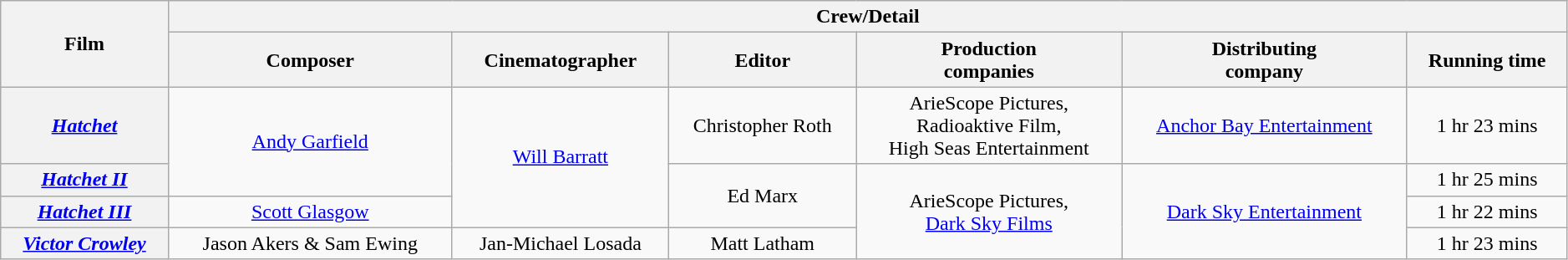<table class="wikitable sortable" style="text-align:center; width:99%;">
<tr>
<th rowspan="2">Film</th>
<th colspan="7">Crew/Detail</th>
</tr>
<tr>
<th style="text-align:center;">Composer</th>
<th style="text-align:center;">Cinematographer</th>
<th style="text-align:center;">Editor</th>
<th style="text-align:center;">Production <br>companies</th>
<th style="text-align:center;">Distributing <br>company</th>
<th style="text-align:center;">Running time</th>
</tr>
<tr>
<th><em><a href='#'>Hatchet</a></em></th>
<td rowspan="2"><a href='#'>Andy Garfield</a></td>
<td rowspan="3"><a href='#'>Will Barratt</a></td>
<td>Christopher Roth</td>
<td>ArieScope Pictures, <br>Radioaktive Film, <br>High Seas Entertainment</td>
<td><a href='#'>Anchor Bay Entertainment</a></td>
<td>1 hr 23 mins</td>
</tr>
<tr>
<th><em><a href='#'>Hatchet II</a></em></th>
<td rowspan="2">Ed Marx</td>
<td rowspan="3">ArieScope Pictures, <br><a href='#'>Dark Sky Films</a></td>
<td rowspan="3"><a href='#'>Dark Sky Entertainment</a></td>
<td>1 hr 25 mins</td>
</tr>
<tr>
<th><em><a href='#'>Hatchet III</a></em></th>
<td><a href='#'>Scott Glasgow</a></td>
<td>1 hr 22 mins</td>
</tr>
<tr>
<th><em><a href='#'>Victor Crowley</a></em></th>
<td>Jason Akers & Sam Ewing</td>
<td>Jan-Michael Losada</td>
<td>Matt Latham</td>
<td>1 hr 23 mins</td>
</tr>
</table>
